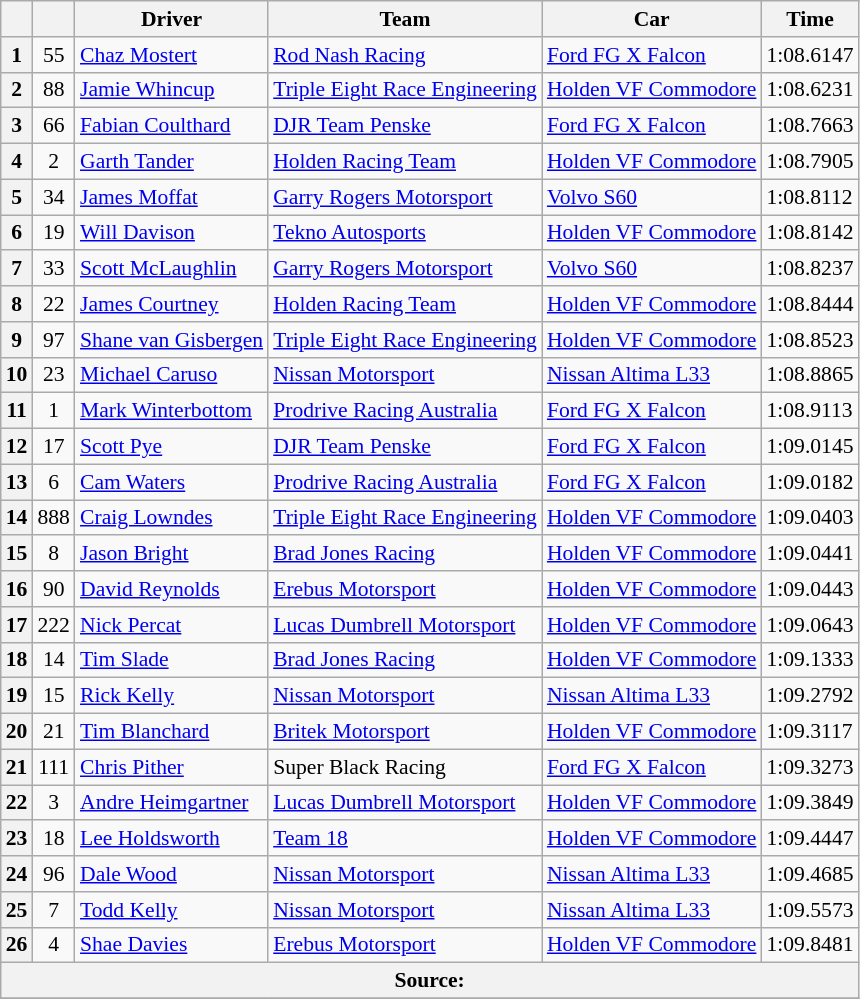<table class="wikitable" style="font-size: 90%">
<tr>
<th></th>
<th></th>
<th>Driver</th>
<th>Team</th>
<th>Car</th>
<th>Time</th>
</tr>
<tr>
<th>1</th>
<td align="center">55</td>
<td> <a href='#'>Chaz Mostert</a></td>
<td><a href='#'>Rod Nash Racing</a></td>
<td><a href='#'>Ford FG X Falcon</a></td>
<td>1:08.6147</td>
</tr>
<tr>
<th>2</th>
<td align="center">88</td>
<td> <a href='#'>Jamie Whincup</a></td>
<td><a href='#'>Triple Eight Race Engineering</a></td>
<td><a href='#'>Holden VF Commodore</a></td>
<td>1:08.6231</td>
</tr>
<tr>
<th>3</th>
<td align="center">66</td>
<td> <a href='#'>Fabian Coulthard</a></td>
<td><a href='#'>DJR Team Penske</a></td>
<td><a href='#'>Ford FG X Falcon</a></td>
<td>1:08.7663</td>
</tr>
<tr>
<th>4</th>
<td align="center">2</td>
<td> <a href='#'>Garth Tander</a></td>
<td><a href='#'>Holden Racing Team</a></td>
<td><a href='#'>Holden VF Commodore</a></td>
<td>1:08.7905</td>
</tr>
<tr>
<th>5</th>
<td align="center">34</td>
<td> <a href='#'>James Moffat</a></td>
<td><a href='#'>Garry Rogers Motorsport</a></td>
<td><a href='#'>Volvo S60</a></td>
<td>1:08.8112</td>
</tr>
<tr>
<th>6</th>
<td align="center">19</td>
<td> <a href='#'>Will Davison</a></td>
<td><a href='#'>Tekno Autosports</a></td>
<td><a href='#'>Holden VF Commodore</a></td>
<td>1:08.8142</td>
</tr>
<tr>
<th>7</th>
<td align="center">33</td>
<td> <a href='#'>Scott McLaughlin</a></td>
<td><a href='#'>Garry Rogers Motorsport</a></td>
<td><a href='#'>Volvo S60</a></td>
<td>1:08.8237</td>
</tr>
<tr>
<th>8</th>
<td align="center">22</td>
<td> <a href='#'>James Courtney</a></td>
<td><a href='#'>Holden Racing Team</a></td>
<td><a href='#'>Holden VF Commodore</a></td>
<td>1:08.8444</td>
</tr>
<tr>
<th>9</th>
<td align="center">97</td>
<td> <a href='#'>Shane van Gisbergen</a></td>
<td><a href='#'>Triple Eight Race Engineering</a></td>
<td><a href='#'>Holden VF Commodore</a></td>
<td>1:08.8523</td>
</tr>
<tr>
<th>10</th>
<td align="center">23</td>
<td> <a href='#'>Michael Caruso</a></td>
<td><a href='#'>Nissan Motorsport</a></td>
<td><a href='#'>Nissan Altima L33</a></td>
<td>1:08.8865</td>
</tr>
<tr>
<th>11</th>
<td align="center">1</td>
<td> <a href='#'>Mark Winterbottom</a></td>
<td><a href='#'>Prodrive Racing Australia</a></td>
<td><a href='#'>Ford FG X Falcon</a></td>
<td>1:08.9113</td>
</tr>
<tr>
<th>12</th>
<td align="center">17</td>
<td> <a href='#'>Scott Pye</a></td>
<td><a href='#'>DJR Team Penske</a></td>
<td><a href='#'>Ford FG X Falcon</a></td>
<td>1:09.0145</td>
</tr>
<tr>
<th>13</th>
<td align="center">6</td>
<td> <a href='#'>Cam Waters</a></td>
<td><a href='#'>Prodrive Racing Australia</a></td>
<td><a href='#'>Ford FG X Falcon</a></td>
<td>1:09.0182</td>
</tr>
<tr>
<th>14</th>
<td align="center">888</td>
<td> <a href='#'>Craig Lowndes</a></td>
<td><a href='#'>Triple Eight Race Engineering</a></td>
<td><a href='#'>Holden VF Commodore</a></td>
<td>1:09.0403</td>
</tr>
<tr>
<th>15</th>
<td align="center">8</td>
<td> <a href='#'>Jason Bright</a></td>
<td><a href='#'>Brad Jones Racing</a></td>
<td><a href='#'>Holden VF Commodore</a></td>
<td>1:09.0441</td>
</tr>
<tr>
<th>16</th>
<td align="center">90</td>
<td> <a href='#'>David Reynolds</a></td>
<td><a href='#'>Erebus Motorsport</a></td>
<td><a href='#'>Holden VF Commodore</a></td>
<td>1:09.0443</td>
</tr>
<tr>
<th>17</th>
<td align="center">222</td>
<td> <a href='#'>Nick Percat</a></td>
<td><a href='#'>Lucas Dumbrell Motorsport</a></td>
<td><a href='#'>Holden VF Commodore</a></td>
<td>1:09.0643</td>
</tr>
<tr>
<th>18</th>
<td align="center">14</td>
<td> <a href='#'>Tim Slade</a></td>
<td><a href='#'>Brad Jones Racing</a></td>
<td><a href='#'>Holden VF Commodore</a></td>
<td>1:09.1333</td>
</tr>
<tr>
<th>19</th>
<td align="center">15</td>
<td> <a href='#'>Rick Kelly</a></td>
<td><a href='#'>Nissan Motorsport</a></td>
<td><a href='#'>Nissan Altima L33</a></td>
<td>1:09.2792</td>
</tr>
<tr>
<th>20</th>
<td align="center">21</td>
<td> <a href='#'>Tim Blanchard</a></td>
<td><a href='#'>Britek Motorsport</a></td>
<td><a href='#'>Holden VF Commodore</a></td>
<td>1:09.3117</td>
</tr>
<tr>
<th>21</th>
<td align="center">111</td>
<td> <a href='#'>Chris Pither</a></td>
<td>Super Black Racing</td>
<td><a href='#'>Ford FG X Falcon</a></td>
<td>1:09.3273</td>
</tr>
<tr>
<th>22</th>
<td align="center">3</td>
<td> <a href='#'>Andre Heimgartner</a></td>
<td><a href='#'>Lucas Dumbrell Motorsport</a></td>
<td><a href='#'>Holden VF Commodore</a></td>
<td>1:09.3849</td>
</tr>
<tr>
<th>23</th>
<td align="center">18</td>
<td> <a href='#'>Lee Holdsworth</a></td>
<td><a href='#'>Team 18</a></td>
<td><a href='#'>Holden VF Commodore</a></td>
<td>1:09.4447</td>
</tr>
<tr>
<th>24</th>
<td align="center">96</td>
<td> <a href='#'>Dale Wood</a></td>
<td><a href='#'>Nissan Motorsport</a></td>
<td><a href='#'>Nissan Altima L33</a></td>
<td>1:09.4685</td>
</tr>
<tr>
<th>25</th>
<td align="center">7</td>
<td> <a href='#'>Todd Kelly</a></td>
<td><a href='#'>Nissan Motorsport</a></td>
<td><a href='#'>Nissan Altima L33</a></td>
<td>1:09.5573</td>
</tr>
<tr>
<th>26</th>
<td align="center">4</td>
<td> <a href='#'>Shae Davies</a></td>
<td><a href='#'>Erebus Motorsport</a></td>
<td><a href='#'>Holden VF Commodore</a></td>
<td>1:09.8481</td>
</tr>
<tr>
<th colspan="6">Source:</th>
</tr>
<tr>
</tr>
</table>
